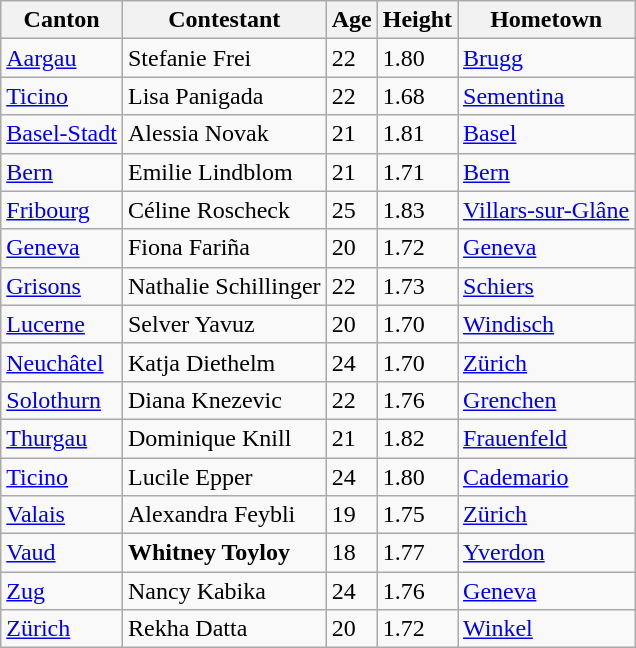<table class="sortable wikitable">
<tr>
<th>Canton</th>
<th>Contestant</th>
<th>Age</th>
<th>Height</th>
<th>Hometown</th>
</tr>
<tr>
<td><a href='#'>Aargau</a></td>
<td>Stefanie Frei</td>
<td>22</td>
<td>1.80</td>
<td><a href='#'>Brugg</a></td>
</tr>
<tr>
<td><a href='#'>Ticino</a></td>
<td>Lisa Panigada</td>
<td>22</td>
<td>1.68</td>
<td><a href='#'>Sementina</a></td>
</tr>
<tr>
<td><a href='#'>Basel-Stadt</a></td>
<td>Alessia Novak</td>
<td>21</td>
<td>1.81</td>
<td><a href='#'>Basel</a></td>
</tr>
<tr>
<td><a href='#'>Bern</a></td>
<td>Emilie Lindblom</td>
<td>21</td>
<td>1.71</td>
<td><a href='#'>Bern</a></td>
</tr>
<tr>
<td><a href='#'>Fribourg</a></td>
<td>Céline Roscheck</td>
<td>25</td>
<td>1.83</td>
<td><a href='#'>Villars-sur-Glâne</a></td>
</tr>
<tr>
<td><a href='#'>Geneva</a></td>
<td>Fiona Fariña</td>
<td>20</td>
<td>1.72</td>
<td><a href='#'>Geneva</a></td>
</tr>
<tr>
<td><a href='#'>Grisons</a></td>
<td>Nathalie Schillinger</td>
<td>22</td>
<td>1.73</td>
<td><a href='#'>Schiers</a></td>
</tr>
<tr>
<td><a href='#'>Lucerne</a></td>
<td>Selver Yavuz</td>
<td>20</td>
<td>1.70</td>
<td><a href='#'>Windisch</a></td>
</tr>
<tr>
<td><a href='#'>Neuchâtel</a></td>
<td>Katja Diethelm</td>
<td>24</td>
<td>1.70</td>
<td><a href='#'>Zürich</a></td>
</tr>
<tr>
<td><a href='#'>Solothurn</a></td>
<td>Diana Knezevic</td>
<td>22</td>
<td>1.76</td>
<td><a href='#'>Grenchen</a></td>
</tr>
<tr>
<td><a href='#'>Thurgau</a></td>
<td>Dominique Knill</td>
<td>21</td>
<td>1.82</td>
<td><a href='#'>Frauenfeld</a></td>
</tr>
<tr>
<td><a href='#'>Ticino</a></td>
<td>Lucile Epper</td>
<td>24</td>
<td>1.80</td>
<td><a href='#'>Cademario</a></td>
</tr>
<tr>
<td><a href='#'>Valais</a></td>
<td>Alexandra Feybli</td>
<td>19</td>
<td>1.75</td>
<td><a href='#'>Zürich</a></td>
</tr>
<tr>
<td><a href='#'>Vaud</a></td>
<td><strong>Whitney Toyloy</strong></td>
<td>18</td>
<td>1.77</td>
<td><a href='#'>Yverdon</a></td>
</tr>
<tr>
<td><a href='#'>Zug</a></td>
<td>Nancy Kabika</td>
<td>24</td>
<td>1.76</td>
<td><a href='#'>Geneva</a></td>
</tr>
<tr>
<td><a href='#'>Zürich</a></td>
<td>Rekha Datta</td>
<td>20</td>
<td>1.72</td>
<td><a href='#'>Winkel</a></td>
</tr>
</table>
